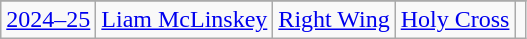<table class="wikitable sortable">
<tr>
</tr>
<tr align=center>
<td><a href='#'>2024–25</a></td>
<td><a href='#'>Liam McLinskey</a></td>
<td><a href='#'>Right Wing</a></td>
<td><a href='#'>Holy Cross</a></td>
<td></td>
</tr>
</table>
